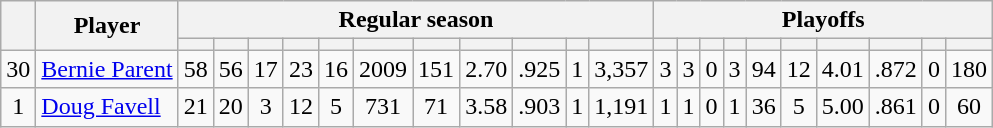<table class="wikitable plainrowheaders" style="text-align:center;">
<tr>
<th scope="col" rowspan="2"></th>
<th scope="col" rowspan="2">Player</th>
<th scope=colgroup colspan=11>Regular season</th>
<th scope=colgroup colspan=10>Playoffs</th>
</tr>
<tr>
<th scope="col"></th>
<th scope="col"></th>
<th scope="col"></th>
<th scope="col"></th>
<th scope="col"></th>
<th scope="col"></th>
<th scope="col"></th>
<th scope="col"></th>
<th scope="col"></th>
<th scope="col"></th>
<th scope="col"></th>
<th scope="col"></th>
<th scope="col"></th>
<th scope="col"></th>
<th scope="col"></th>
<th scope="col"></th>
<th scope="col"></th>
<th scope="col"></th>
<th scope="col"></th>
<th scope="col"></th>
<th scope="col"></th>
</tr>
<tr>
<td scope="row">30</td>
<td align="left"><a href='#'>Bernie Parent</a></td>
<td>58</td>
<td>56</td>
<td>17</td>
<td>23</td>
<td>16</td>
<td>2009</td>
<td>151</td>
<td>2.70</td>
<td>.925</td>
<td>1</td>
<td>3,357</td>
<td>3</td>
<td>3</td>
<td>0</td>
<td>3</td>
<td>94</td>
<td>12</td>
<td>4.01</td>
<td>.872</td>
<td>0</td>
<td>180</td>
</tr>
<tr>
<td scope="row">1</td>
<td align="left"><a href='#'>Doug Favell</a></td>
<td>21</td>
<td>20</td>
<td>3</td>
<td>12</td>
<td>5</td>
<td>731</td>
<td>71</td>
<td>3.58</td>
<td>.903</td>
<td>1</td>
<td>1,191</td>
<td>1</td>
<td>1</td>
<td>0</td>
<td>1</td>
<td>36</td>
<td>5</td>
<td>5.00</td>
<td>.861</td>
<td>0</td>
<td>60</td>
</tr>
</table>
